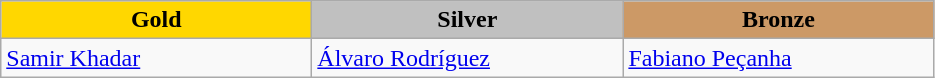<table class="wikitable" style="text-align:left">
<tr align="center">
<td width=200 bgcolor=gold><strong>Gold</strong></td>
<td width=200 bgcolor=silver><strong>Silver</strong></td>
<td width=200 bgcolor=CC9966><strong>Bronze</strong></td>
</tr>
<tr>
<td><a href='#'>Samir Khadar</a><br><em></em></td>
<td><a href='#'>Álvaro Rodríguez</a><br><em></em></td>
<td><a href='#'>Fabiano Peçanha</a><br><em></em></td>
</tr>
</table>
